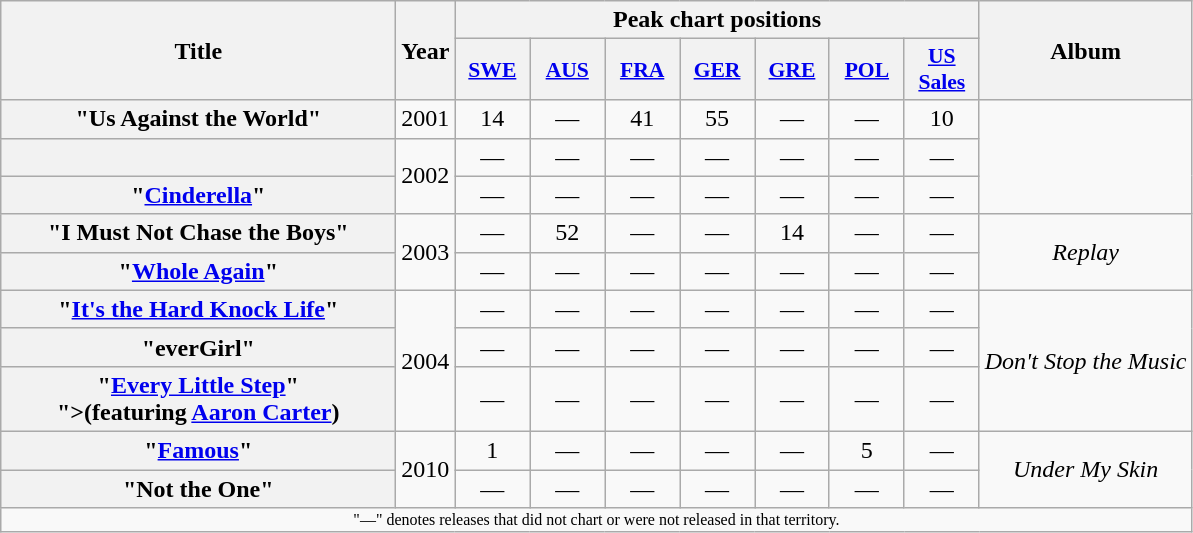<table class="wikitable plainrowheaders" style="text-align:center;" border="1">
<tr>
<th scope="col" rowspan="2" style="width:16em;">Title</th>
<th scope="col" rowspan="2">Year</th>
<th scope="col" colspan="7">Peak chart positions</th>
<th scope="col" rowspan="2">Album</th>
</tr>
<tr>
<th scope="col" style="width:3em;font-size:90%;"><a href='#'>SWE</a><br></th>
<th scope="col" style="width:3em;font-size:90%;"><a href='#'>AUS</a><br></th>
<th scope="col" style="width:3em;font-size:90%;"><a href='#'>FRA</a><br></th>
<th scope="col" style="width:3em;font-size:90%;"><a href='#'>GER</a><br></th>
<th scope="col" style="width:3em;font-size:90%;"><a href='#'>GRE</a><br></th>
<th scope="col" style="width:3em;font-size:90%;"><a href='#'>POL</a><br></th>
<th scope="col" style="width:3em;font-size:90%;"><a href='#'>US<br>Sales</a><br></th>
</tr>
<tr>
<th scope="row">"Us Against the World"</th>
<td>2001</td>
<td>14</td>
<td>—</td>
<td>41</td>
<td>55</td>
<td>—</td>
<td>—</td>
<td>10</td>
<td rowspan="3"></td>
</tr>
<tr>
<th scope="row"><br></th>
<td rowspan="2">2002</td>
<td>—</td>
<td>—</td>
<td>—</td>
<td>—</td>
<td>—</td>
<td>—</td>
<td>—</td>
</tr>
<tr>
<th scope="row">"<a href='#'>Cinderella</a>"</th>
<td>—</td>
<td>—</td>
<td>—</td>
<td>—</td>
<td>—</td>
<td>—</td>
<td>—</td>
</tr>
<tr>
<th scope="row">"I Must Not Chase the Boys"</th>
<td rowspan="2">2003</td>
<td>—</td>
<td>52</td>
<td>—</td>
<td>—</td>
<td>14</td>
<td>—</td>
<td>—</td>
<td rowspan="2"><em>Replay</em></td>
</tr>
<tr>
<th scope="row">"<a href='#'>Whole Again</a>"</th>
<td>—</td>
<td>—</td>
<td>—</td>
<td>—</td>
<td>—</td>
<td>—</td>
<td>—</td>
</tr>
<tr>
<th scope="row">"<a href='#'>It's the Hard Knock Life</a>"</th>
<td rowspan="3">2004</td>
<td>—</td>
<td>—</td>
<td>—</td>
<td>—</td>
<td>—</td>
<td>—</td>
<td>—</td>
<td rowspan="3"><em>Don't Stop the Music</em></td>
</tr>
<tr>
<th scope="row">"everGirl"</th>
<td>—</td>
<td>—</td>
<td>—</td>
<td>—</td>
<td>—</td>
<td>—</td>
<td>—</td>
</tr>
<tr>
<th scope="row">"<a href='#'>Every Little Step</a>"<br><span>">(featuring <a href='#'>Aaron Carter</a>)</span></th>
<td>—</td>
<td>—</td>
<td>—</td>
<td>—</td>
<td>—</td>
<td>—</td>
<td>—</td>
</tr>
<tr>
<th scope="row">"<a href='#'>Famous</a>"</th>
<td rowspan="2">2010</td>
<td>1</td>
<td>—</td>
<td>—</td>
<td>—</td>
<td>—</td>
<td>5</td>
<td>—</td>
<td rowspan="2"><em>Under My Skin</em></td>
</tr>
<tr>
<th scope="row">"Not the One"</th>
<td>—</td>
<td>—</td>
<td>—</td>
<td>—</td>
<td>—</td>
<td>—</td>
<td>—</td>
</tr>
<tr>
<td align="center" colspan="15" style="font-size:8pt">"—" denotes releases that did not chart or were not released in that territory.</td>
</tr>
</table>
